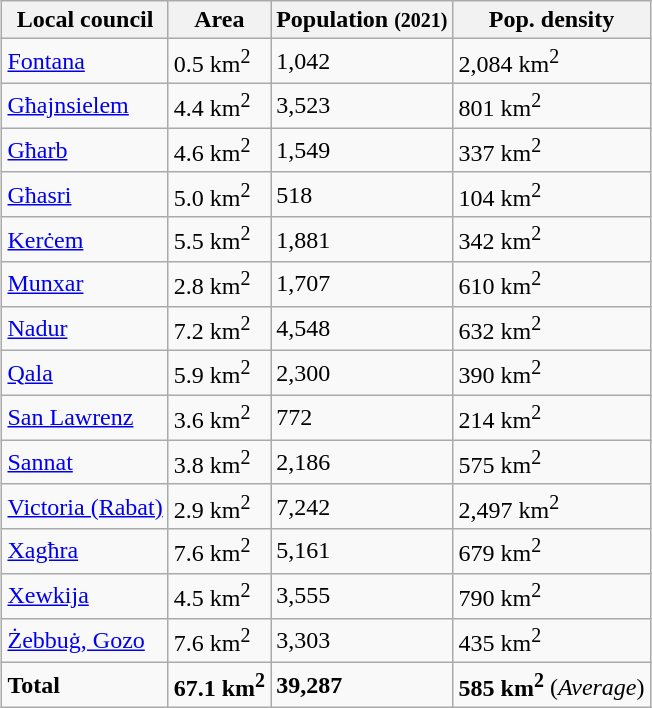<table class="wikitable sortable" style="margin: 1em auto 1em auto">
<tr>
<th>Local council</th>
<th>Area</th>
<th>Population <small>(2021)</small></th>
<th>Pop. density</th>
</tr>
<tr>
<td><a href='#'>Fontana</a></td>
<td>0.5 km<sup>2</sup></td>
<td>1,042</td>
<td>2,084 km<sup>2</sup></td>
</tr>
<tr>
<td><a href='#'>Għajnsielem</a></td>
<td>4.4 km<sup>2</sup></td>
<td>3,523</td>
<td>801 km<sup>2</sup></td>
</tr>
<tr>
<td><a href='#'>Għarb</a></td>
<td>4.6 km<sup>2</sup></td>
<td>1,549</td>
<td>337 km<sup>2</sup></td>
</tr>
<tr>
<td><a href='#'>Għasri</a></td>
<td>5.0 km<sup>2</sup></td>
<td>518</td>
<td>104 km<sup>2</sup></td>
</tr>
<tr>
<td><a href='#'>Kerċem</a></td>
<td>5.5 km<sup>2</sup></td>
<td>1,881</td>
<td>342 km<sup>2</sup></td>
</tr>
<tr>
<td><a href='#'>Munxar</a></td>
<td>2.8 km<sup>2</sup></td>
<td>1,707</td>
<td>610 km<sup>2</sup></td>
</tr>
<tr>
<td><a href='#'>Nadur</a></td>
<td>7.2 km<sup>2</sup></td>
<td>4,548</td>
<td>632 km<sup>2</sup></td>
</tr>
<tr>
<td><a href='#'>Qala</a></td>
<td>5.9 km<sup>2</sup></td>
<td>2,300</td>
<td>390 km<sup>2</sup></td>
</tr>
<tr>
<td><a href='#'>San Lawrenz</a></td>
<td>3.6 km<sup>2</sup></td>
<td>772</td>
<td>214 km<sup>2</sup></td>
</tr>
<tr>
<td><a href='#'>Sannat</a></td>
<td>3.8 km<sup>2</sup></td>
<td>2,186</td>
<td>575 km<sup>2</sup></td>
</tr>
<tr>
<td><a href='#'>Victoria (Rabat)</a></td>
<td>2.9 km<sup>2</sup></td>
<td>7,242</td>
<td>2,497 km<sup>2</sup></td>
</tr>
<tr>
<td><a href='#'>Xagħra</a></td>
<td>7.6 km<sup>2</sup></td>
<td>5,161</td>
<td>679 km<sup>2</sup></td>
</tr>
<tr>
<td><a href='#'>Xewkija</a></td>
<td>4.5 km<sup>2</sup></td>
<td>3,555</td>
<td>790 km<sup>2</sup></td>
</tr>
<tr>
<td><a href='#'>Żebbuġ, Gozo</a></td>
<td>7.6 km<sup>2</sup></td>
<td>3,303</td>
<td>435 km<sup>2</sup></td>
</tr>
<tr>
<td><strong>Total</strong></td>
<td><strong>67.1 km<sup>2</sup></strong></td>
<td><strong>39,287</strong></td>
<td><strong>585 km<sup>2</sup></strong> (<em>Average</em>)</td>
</tr>
</table>
